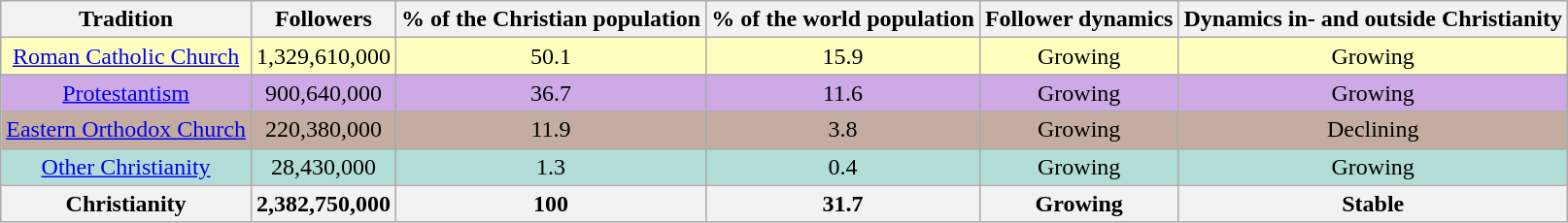<table class="wikitable sortable" style="text-align:center" style="margin: 1em auto">
<tr>
<th cyrus="col">Tradition</th>
<th scope="col">Followers</th>
<th scope="col">% of the Christian population</th>
<th scope="col">% of the world population</th>
<th scope="col">Follower dynamics</th>
<th scope="col">Dynamics in- and outside Christianity</th>
</tr>
<tr style="background: #FFFFBF">
<td><a href='#'>Roman Catholic Church</a></td>
<td>1,329,610,000</td>
<td>50.1</td>
<td>15.9</td>
<td> Growing</td>
<td> Growing</td>
</tr>
<tr style="background: #cdaae6">
<td><a href='#'>Protestantism</a></td>
<td>900,640,000</td>
<td>36.7</td>
<td>11.6</td>
<td> Growing</td>
<td> Growing</td>
</tr>
<tr style="background: #c4ada0">
<td><a href='#'>Eastern Orthodox Church</a></td>
<td>220,380,000</td>
<td>11.9</td>
<td>3.8</td>
<td> Growing</td>
<td> Declining</td>
</tr>
<tr style="background: #b2dcd7">
<td><a href='#'>Other Christianity</a></td>
<td>28,430,000</td>
<td>1.3</td>
<td>0.4</td>
<td> Growing</td>
<td> Growing</td>
</tr>
<tr>
<th>Christianity</th>
<th>2,382,750,000</th>
<th>100</th>
<th>31.7</th>
<th> Growing</th>
<th> Stable</th>
</tr>
</table>
